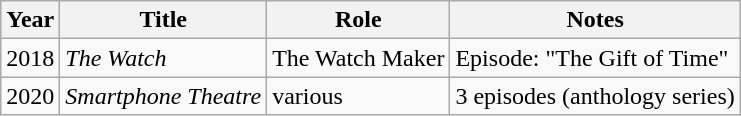<table class="wikitable sortable">
<tr>
<th>Year</th>
<th>Title</th>
<th>Role</th>
<th>Notes</th>
</tr>
<tr>
<td>2018</td>
<td><em>The Watch</em></td>
<td>The Watch Maker</td>
<td>Episode: "The Gift of Time"</td>
</tr>
<tr>
<td>2020</td>
<td><em>Smartphone Theatre</em></td>
<td>various</td>
<td>3 episodes (anthology series)</td>
</tr>
</table>
